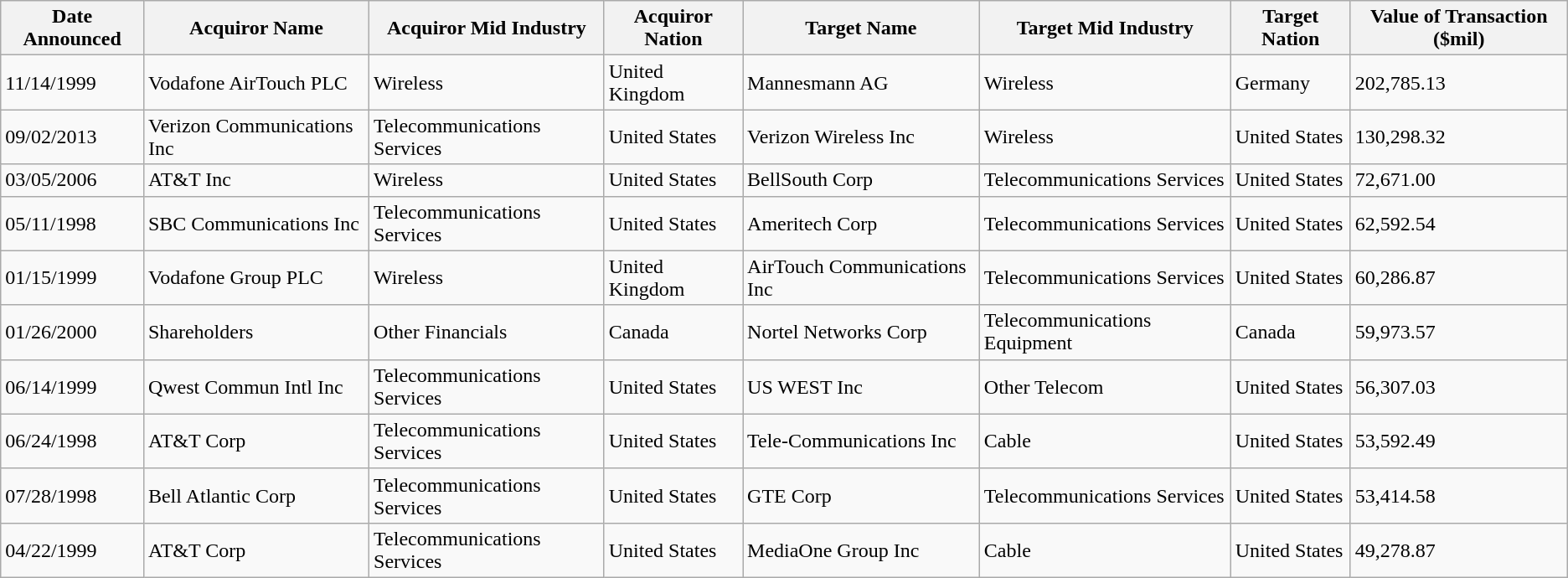<table class="wikitable">
<tr>
<th>Date Announced</th>
<th>Acquiror Name</th>
<th>Acquiror Mid Industry</th>
<th>Acquiror Nation</th>
<th>Target Name</th>
<th>Target Mid Industry</th>
<th>Target Nation</th>
<th>Value of Transaction ($mil)</th>
</tr>
<tr>
<td>11/14/1999</td>
<td>Vodafone AirTouch PLC</td>
<td>Wireless</td>
<td>United Kingdom</td>
<td>Mannesmann AG</td>
<td>Wireless</td>
<td>Germany</td>
<td>202,785.13</td>
</tr>
<tr>
<td>09/02/2013</td>
<td>Verizon Communications Inc</td>
<td>Telecommunications Services</td>
<td>United States</td>
<td>Verizon Wireless Inc</td>
<td>Wireless</td>
<td>United States</td>
<td>130,298.32</td>
</tr>
<tr>
<td>03/05/2006</td>
<td>AT&T Inc</td>
<td>Wireless</td>
<td>United States</td>
<td>BellSouth Corp</td>
<td>Telecommunications Services</td>
<td>United States</td>
<td>72,671.00</td>
</tr>
<tr>
<td>05/11/1998</td>
<td>SBC Communications Inc</td>
<td>Telecommunications Services</td>
<td>United States</td>
<td>Ameritech Corp</td>
<td>Telecommunications Services</td>
<td>United States</td>
<td>62,592.54</td>
</tr>
<tr>
<td>01/15/1999</td>
<td>Vodafone Group PLC</td>
<td>Wireless</td>
<td>United Kingdom</td>
<td>AirTouch Communications Inc</td>
<td>Telecommunications Services</td>
<td>United States</td>
<td>60,286.87</td>
</tr>
<tr>
<td>01/26/2000</td>
<td>Shareholders</td>
<td>Other Financials</td>
<td>Canada</td>
<td>Nortel Networks Corp</td>
<td>Telecommunications Equipment</td>
<td>Canada</td>
<td>59,973.57</td>
</tr>
<tr>
<td>06/14/1999</td>
<td>Qwest Commun Intl Inc</td>
<td>Telecommunications Services</td>
<td>United States</td>
<td>US WEST Inc</td>
<td>Other Telecom</td>
<td>United States</td>
<td>56,307.03</td>
</tr>
<tr>
<td>06/24/1998</td>
<td>AT&T Corp</td>
<td>Telecommunications Services</td>
<td>United States</td>
<td>Tele-Communications Inc</td>
<td>Cable</td>
<td>United States</td>
<td>53,592.49</td>
</tr>
<tr>
<td>07/28/1998</td>
<td>Bell Atlantic Corp</td>
<td>Telecommunications Services</td>
<td>United States</td>
<td>GTE Corp</td>
<td>Telecommunications Services</td>
<td>United States</td>
<td>53,414.58</td>
</tr>
<tr>
<td>04/22/1999</td>
<td>AT&T Corp</td>
<td>Telecommunications Services</td>
<td>United States</td>
<td>MediaOne Group Inc</td>
<td>Cable</td>
<td>United States</td>
<td>49,278.87</td>
</tr>
</table>
